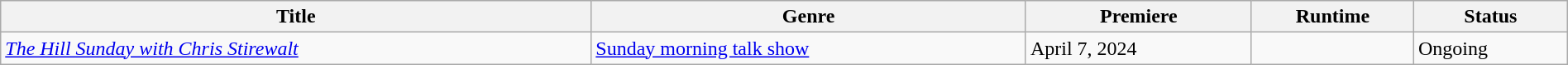<table class="wikitable sortable" style="width:100%">
<tr>
<th>Title</th>
<th>Genre</th>
<th>Premiere</th>
<th>Runtime</th>
<th>Status</th>
</tr>
<tr>
<td><em><a href='#'>The Hill Sunday with Chris Stirewalt</a></em></td>
<td><a href='#'>Sunday morning talk show</a></td>
<td>April 7, 2024</td>
<td></td>
<td>Ongoing</td>
</tr>
</table>
